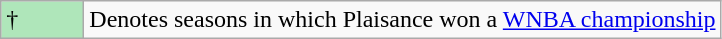<table class="wikitable">
<tr>
<td style="background:#afe6ba; width:3em;">†</td>
<td>Denotes seasons in which Plaisance won a <a href='#'>WNBA championship</a></td>
</tr>
</table>
